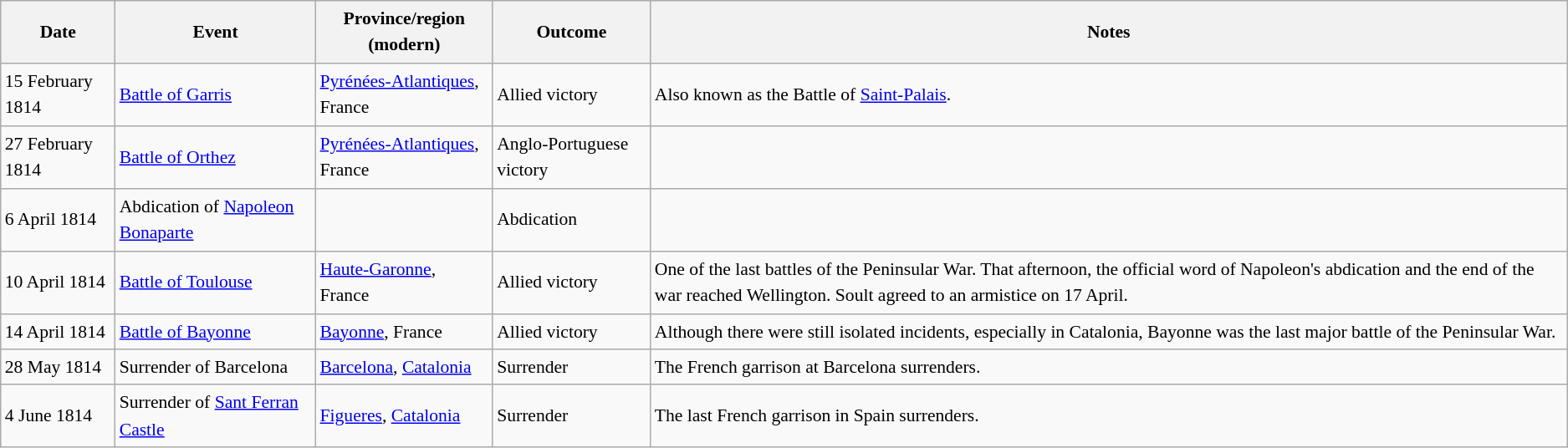<table class="wikitable sortable" style="font-size:90%; text-align:left; line-height:150%;">
<tr>
<th>Date</th>
<th>Event</th>
<th>Province/<wbr>region (modern)</th>
<th>Outcome</th>
<th>Notes</th>
</tr>
<tr>
<td>15 February 1814</td>
<td data-sort-value="Garris"><a href='#'>Battle of Garris</a></td>
<td><a href='#'>Pyrénées-Atlantiques</a>, France</td>
<td>Allied victory</td>
<td>Also known as the Battle of <a href='#'>Saint-Palais</a>.</td>
</tr>
<tr>
<td>27 February 1814</td>
<td data-sort-value="Orthez"><a href='#'>Battle of Orthez</a></td>
<td><a href='#'>Pyrénées-Atlantiques</a>, France</td>
<td>Anglo-Portuguese victory</td>
<td></td>
</tr>
<tr>
<td>6 April 1814</td>
<td>Abdication of <a href='#'>Napoleon Bonaparte</a></td>
<td></td>
<td>Abdication</td>
<td></td>
</tr>
<tr>
<td>10 April 1814</td>
<td data-sort-value="Toulouse"><a href='#'>Battle of Toulouse</a></td>
<td><a href='#'>Haute-Garonne</a>, France</td>
<td>Allied victory</td>
<td>One of the last battles of the Peninsular War. That afternoon, the official word of Napoleon's abdication and the end of the war reached Wellington. Soult agreed to an armistice on 17 April.</td>
</tr>
<tr>
<td>14 April 1814</td>
<td data-sort-value="Bayonne"><a href='#'>Battle of Bayonne</a></td>
<td><a href='#'>Bayonne</a>, France</td>
<td>Allied victory</td>
<td>Although there were still isolated incidents, especially in Catalonia, Bayonne was the last major battle of the Peninsular War.</td>
</tr>
<tr>
<td>28 May 1814</td>
<td>Surrender of Barcelona</td>
<td><a href='#'>Barcelona</a>, <a href='#'>Catalonia</a></td>
<td>Surrender</td>
<td>The French garrison at Barcelona surrenders.</td>
</tr>
<tr>
<td>4 June 1814</td>
<td>Surrender of <a href='#'>Sant Ferran Castle</a></td>
<td><a href='#'>Figueres</a>, <a href='#'>Catalonia</a></td>
<td>Surrender</td>
<td>The last French garrison in Spain surrenders.</td>
</tr>
</table>
